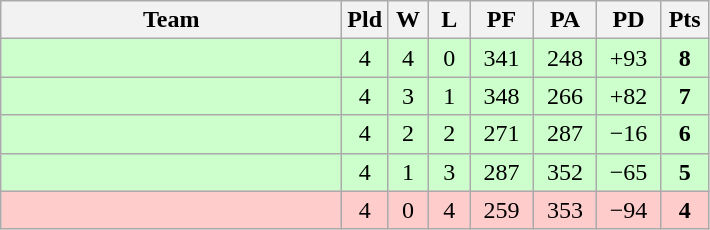<table class=wikitable style="text-align:center">
<tr>
<th width=220>Team</th>
<th width=20>Pld</th>
<th width=20>W</th>
<th width=20>L</th>
<th width=35>PF</th>
<th width=35>PA</th>
<th width=35>PD</th>
<th width=25>Pts</th>
</tr>
<tr bgcolor=#ccffcc>
<td align=left></td>
<td>4</td>
<td>4</td>
<td>0</td>
<td>341</td>
<td>248</td>
<td>+93</td>
<td><strong>8</strong></td>
</tr>
<tr bgcolor=#ccffcc>
<td align=left></td>
<td>4</td>
<td>3</td>
<td>1</td>
<td>348</td>
<td>266</td>
<td>+82</td>
<td><strong>7</strong></td>
</tr>
<tr bgcolor=#ccffcc>
<td align=left></td>
<td>4</td>
<td>2</td>
<td>2</td>
<td>271</td>
<td>287</td>
<td>−16</td>
<td><strong>6</strong></td>
</tr>
<tr bgcolor=#ccffcc>
<td align=left></td>
<td>4</td>
<td>1</td>
<td>3</td>
<td>287</td>
<td>352</td>
<td>−65</td>
<td><strong>5</strong></td>
</tr>
<tr bgcolor=#ffcccc>
<td align=left></td>
<td>4</td>
<td>0</td>
<td>4</td>
<td>259</td>
<td>353</td>
<td>−94</td>
<td><strong>4</strong></td>
</tr>
</table>
